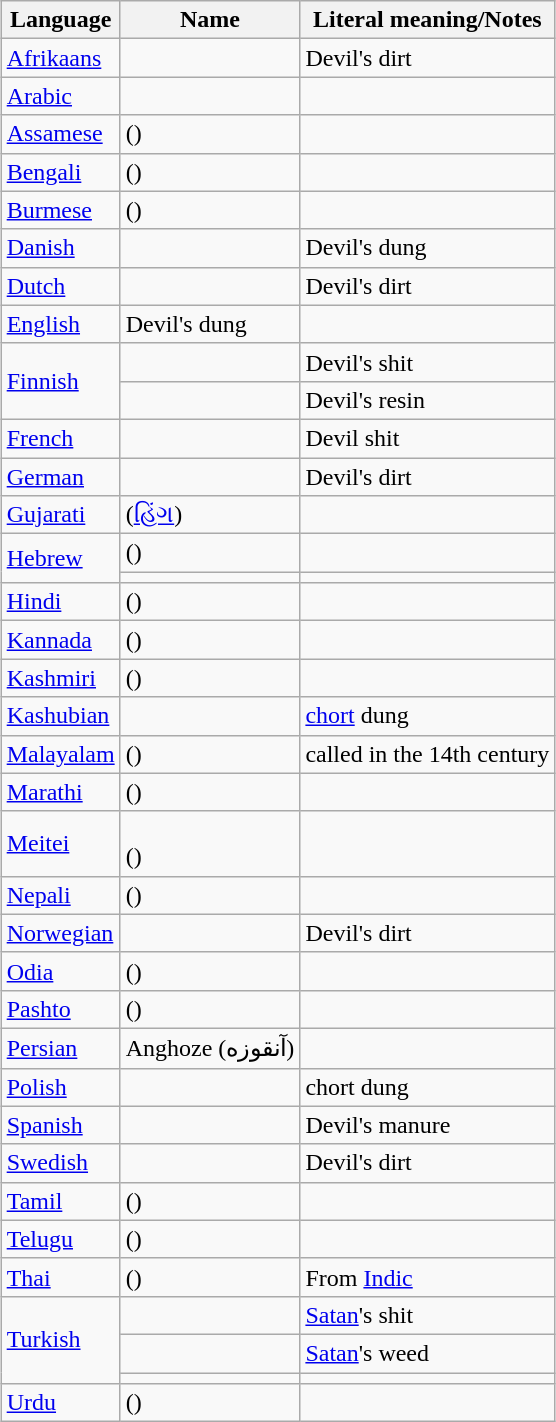<table class="wikitable" style="margin:auto">
<tr>
<th>Language</th>
<th>Name</th>
<th>Literal meaning/Notes</th>
</tr>
<tr>
<td><a href='#'>Afrikaans</a></td>
<td></td>
<td>Devil's dirt</td>
</tr>
<tr>
<td><a href='#'>Arabic</a></td>
<td></td>
<td></td>
</tr>
<tr>
<td><a href='#'>Assamese</a></td>
<td> ()</td>
<td></td>
</tr>
<tr>
<td><a href='#'>Bengali</a></td>
<td> ()</td>
<td></td>
</tr>
<tr>
<td><a href='#'>Burmese</a></td>
<td> ()</td>
<td></td>
</tr>
<tr>
<td><a href='#'>Danish</a></td>
<td></td>
<td>Devil's dung</td>
</tr>
<tr>
<td><a href='#'>Dutch</a></td>
<td></td>
<td>Devil's dirt</td>
</tr>
<tr>
<td><a href='#'>English</a></td>
<td>Devil's dung</td>
<td></td>
</tr>
<tr>
<td rowspan="2"><a href='#'>Finnish</a></td>
<td></td>
<td>Devil's shit</td>
</tr>
<tr>
<td></td>
<td>Devil's resin</td>
</tr>
<tr>
<td><a href='#'>French</a></td>
<td></td>
<td>Devil shit</td>
</tr>
<tr>
<td><a href='#'>German</a></td>
<td></td>
<td>Devil's dirt</td>
</tr>
<tr>
<td><a href='#'>Gujarati</a></td>
<td> (<a href='#'>હિંગ</a>)</td>
<td></td>
</tr>
<tr>
<td rowspan="2"><a href='#'>Hebrew</a></td>
<td> ()</td>
<td></td>
</tr>
<tr>
<td></td>
<td></td>
</tr>
<tr>
<td><a href='#'>Hindi</a></td>
<td> ()</td>
<td></td>
</tr>
<tr>
<td><a href='#'>Kannada</a></td>
<td> ()</td>
<td></td>
</tr>
<tr>
<td><a href='#'>Kashmiri</a></td>
<td> ()</td>
<td></td>
</tr>
<tr>
<td><a href='#'>Kashubian</a></td>
<td></td>
<td><a href='#'>chort</a> dung</td>
</tr>
<tr>
<td><a href='#'>Malayalam</a></td>
<td> ()</td>
<td>called  in the 14th century</td>
</tr>
<tr>
<td><a href='#'>Marathi</a></td>
<td> ()</td>
<td></td>
</tr>
<tr>
<td><a href='#'>Meitei</a></td>
<td><br> ()</td>
<td></td>
</tr>
<tr>
<td><a href='#'>Nepali</a></td>
<td> ()</td>
<td></td>
</tr>
<tr>
<td><a href='#'>Norwegian</a></td>
<td></td>
<td>Devil's dirt</td>
</tr>
<tr>
<td><a href='#'>Odia</a></td>
<td> ()</td>
<td></td>
</tr>
<tr>
<td><a href='#'>Pashto</a></td>
<td> ()</td>
<td></td>
</tr>
<tr>
<td><a href='#'>Persian</a></td>
<td>Anghoze (آنقوزه)</td>
<td></td>
</tr>
<tr>
<td><a href='#'>Polish</a></td>
<td></td>
<td>chort dung</td>
</tr>
<tr>
<td><a href='#'>Spanish</a></td>
<td></td>
<td>Devil's manure</td>
</tr>
<tr>
<td><a href='#'>Swedish</a></td>
<td></td>
<td>Devil's dirt</td>
</tr>
<tr>
<td><a href='#'>Tamil</a></td>
<td> ()</td>
<td></td>
</tr>
<tr>
<td><a href='#'>Telugu</a></td>
<td> ()</td>
<td></td>
</tr>
<tr>
<td><a href='#'>Thai</a></td>
<td> ()</td>
<td>From <a href='#'>Indic</a> </td>
</tr>
<tr>
<td rowspan="3"><a href='#'>Turkish</a></td>
<td></td>
<td><a href='#'>Satan</a>'s shit</td>
</tr>
<tr>
<td></td>
<td><a href='#'>Satan</a>'s weed</td>
</tr>
<tr>
<td></td>
<td></td>
</tr>
<tr>
<td><a href='#'>Urdu</a></td>
<td> ()</td>
<td></td>
</tr>
</table>
